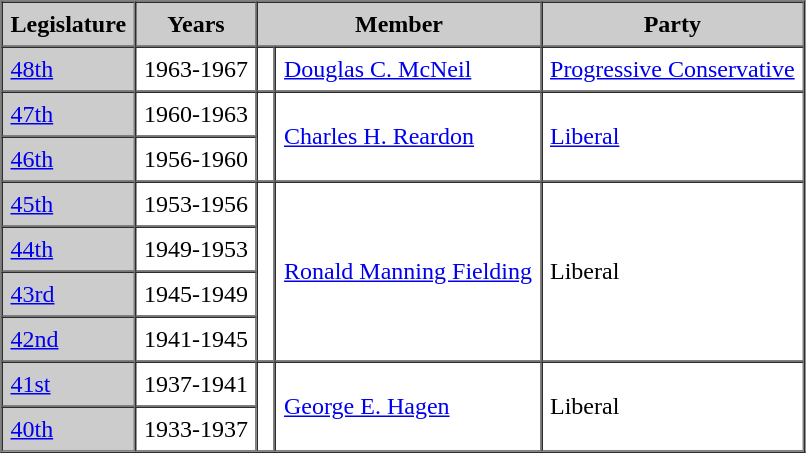<table border=1 cellpadding=5 cellspacing=0>
<tr bgcolor="CCCCCC">
<th>Legislature</th>
<th>Years</th>
<th colspan="2">Member</th>
<th>Party</th>
</tr>
<tr>
<td bgcolor="CCCCCC"><a href='#'>48th</a></td>
<td>1963-1967</td>
<td rowspan="1" ></td>
<td><a href='#'>Douglas C. McNeil</a></td>
<td><a href='#'>Progressive Conservative</a></td>
</tr>
<tr>
<td bgcolor="CCCCCC"><a href='#'>47th</a></td>
<td>1960-1963</td>
<td rowspan="2" ></td>
<td rowspan="2"><a href='#'>Charles H. Reardon</a></td>
<td rowspan="2"><a href='#'>Liberal</a></td>
</tr>
<tr>
<td bgcolor="CCCCCC"><a href='#'>46th</a></td>
<td>1956-1960</td>
</tr>
<tr>
<td bgcolor="CCCCCC"><a href='#'>45th</a></td>
<td>1953-1956</td>
<td rowspan="4" ></td>
<td rowspan="4"><a href='#'>Ronald Manning Fielding</a></td>
<td rowspan="4">Liberal</td>
</tr>
<tr>
<td bgcolor="CCCCCC"><a href='#'>44th</a></td>
<td>1949-1953</td>
</tr>
<tr>
<td bgcolor="CCCCCC"><a href='#'>43rd</a></td>
<td>1945-1949</td>
</tr>
<tr>
<td bgcolor="CCCCCC"><a href='#'>42nd</a></td>
<td>1941-1945</td>
</tr>
<tr>
<td bgcolor="CCCCCC"><a href='#'>41st</a></td>
<td>1937-1941</td>
<td rowspan="2" ></td>
<td rowspan="2"><a href='#'>George E. Hagen</a></td>
<td rowspan="2">Liberal</td>
</tr>
<tr>
<td bgcolor="CCCCCC"><a href='#'>40th</a></td>
<td>1933-1937</td>
</tr>
</table>
